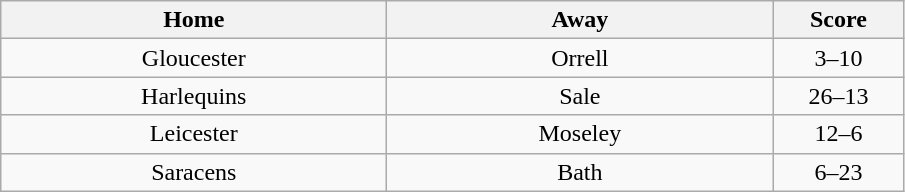<table class="wikitable" style="text-align: center">
<tr>
<th width=250>Home</th>
<th width=250>Away</th>
<th width=80>Score</th>
</tr>
<tr>
<td>Gloucester</td>
<td>Orrell</td>
<td>3–10</td>
</tr>
<tr>
<td>Harlequins</td>
<td>Sale</td>
<td>26–13</td>
</tr>
<tr>
<td>Leicester</td>
<td>Moseley</td>
<td>12–6</td>
</tr>
<tr>
<td>Saracens</td>
<td>Bath</td>
<td>6–23</td>
</tr>
</table>
